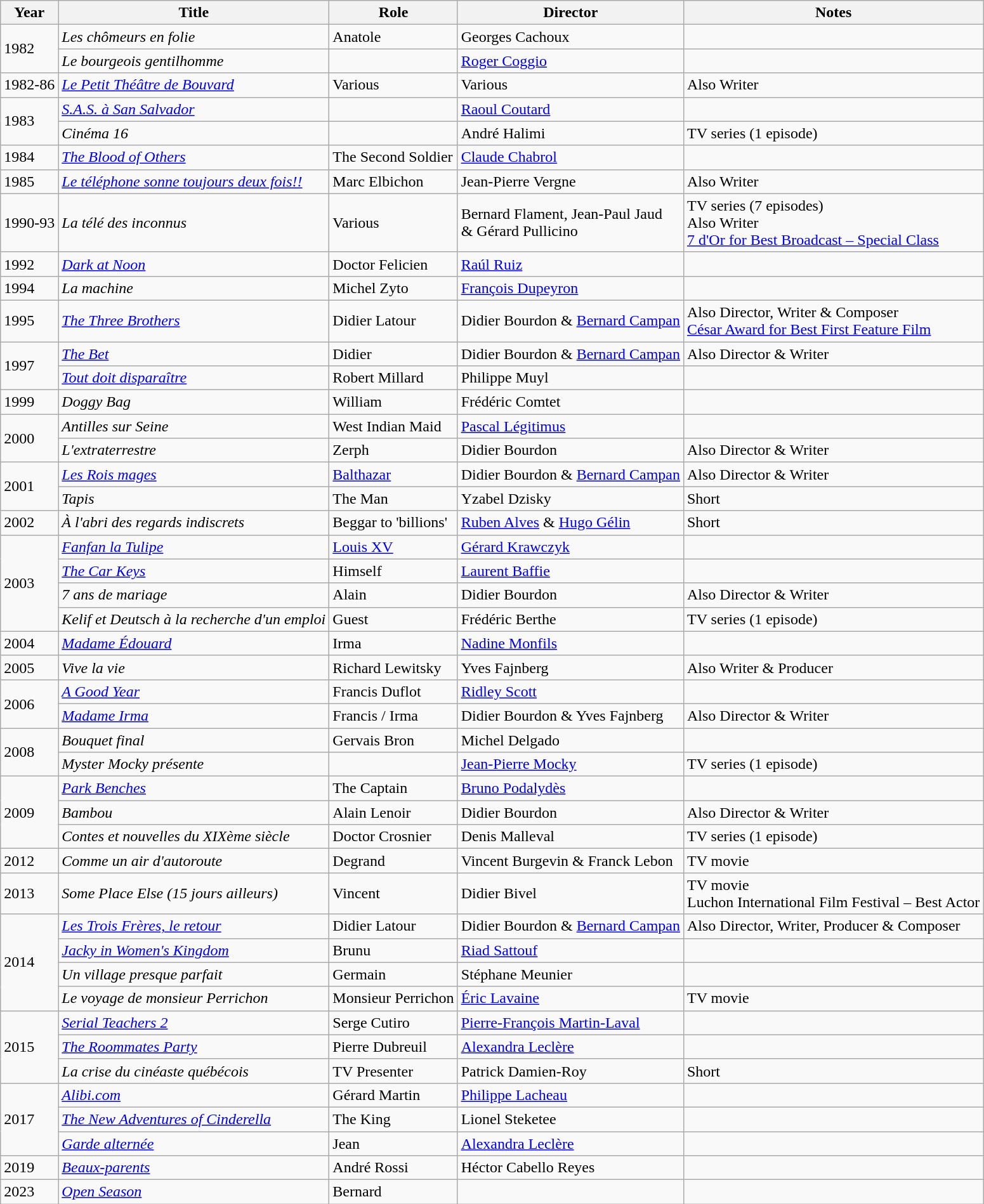<table class="wikitable">
<tr>
<th>Year</th>
<th>Title</th>
<th>Role</th>
<th>Director</th>
<th>Notes</th>
</tr>
<tr>
<td rowspan=2>1982</td>
<td><em>Les chômeurs en folie</em></td>
<td>Anatole</td>
<td>Georges Cachoux</td>
<td></td>
</tr>
<tr>
<td><em>Le bourgeois gentilhomme</em></td>
<td></td>
<td><a href='#'>Roger Coggio</a></td>
<td></td>
</tr>
<tr>
<td>1982-86</td>
<td><em><a href='#'>Le Petit Théâtre de Bouvard</a></em></td>
<td>Various</td>
<td>Various</td>
<td>Also Writer</td>
</tr>
<tr>
<td rowspan=2>1983</td>
<td><em><a href='#'>S.A.S. à San Salvador</a></em></td>
<td></td>
<td><a href='#'>Raoul Coutard</a></td>
<td></td>
</tr>
<tr>
<td><em>Cinéma 16</em></td>
<td></td>
<td>André Halimi</td>
<td>TV series (1 episode)</td>
</tr>
<tr>
<td>1984</td>
<td><em><a href='#'>The Blood of Others</a></em></td>
<td>The Second Soldier</td>
<td><a href='#'>Claude Chabrol</a></td>
<td></td>
</tr>
<tr>
<td>1985</td>
<td><em><a href='#'>Le téléphone sonne toujours deux fois!!</a></em></td>
<td>Marc Elbichon</td>
<td>Jean-Pierre Vergne</td>
<td>Also Writer</td>
</tr>
<tr>
<td>1990-93</td>
<td><em>La télé des inconnus</em></td>
<td>Various</td>
<td>Bernard Flament, Jean-Paul Jaud<br> & Gérard Pullicino</td>
<td>TV series (7 episodes)<br>Also Writer<br><a href='#'>7 d'Or for Best Broadcast – Special Class</a></td>
</tr>
<tr>
<td>1992</td>
<td><em><a href='#'>Dark at Noon</a></em></td>
<td>Doctor Felicien</td>
<td><a href='#'>Raúl Ruiz</a></td>
<td></td>
</tr>
<tr>
<td>1994</td>
<td><em>La machine</em></td>
<td>Michel Zyto</td>
<td><a href='#'>François Dupeyron</a></td>
<td></td>
</tr>
<tr>
<td>1995</td>
<td><em><a href='#'>The Three Brothers</a></em></td>
<td>Didier Latour</td>
<td>Didier Bourdon & <a href='#'>Bernard Campan</a></td>
<td>Also Director, Writer & Composer<br><a href='#'>César Award for Best First Feature Film</a></td>
</tr>
<tr>
<td rowspan=2>1997</td>
<td><em><a href='#'>The Bet</a></em></td>
<td>Didier</td>
<td>Didier Bourdon & <a href='#'>Bernard Campan</a></td>
<td>Also Director & Writer</td>
</tr>
<tr>
<td><em><a href='#'>Tout doit disparaître</a></em></td>
<td>Robert Millard</td>
<td>Philippe Muyl</td>
<td></td>
</tr>
<tr>
<td>1999</td>
<td><em>Doggy Bag</em></td>
<td>William</td>
<td>Frédéric Comtet</td>
<td></td>
</tr>
<tr>
<td rowspan=2>2000</td>
<td><em>Antilles sur Seine</em></td>
<td>West Indian Maid</td>
<td><a href='#'>Pascal Légitimus</a></td>
<td></td>
</tr>
<tr>
<td><em>L'extraterrestre</em></td>
<td>Zerph</td>
<td>Didier Bourdon</td>
<td>Also Director & Writer</td>
</tr>
<tr>
<td rowspan=2>2001</td>
<td><em><a href='#'>Les Rois mages</a></em></td>
<td><a href='#'>Balthazar</a></td>
<td>Didier Bourdon & <a href='#'>Bernard Campan</a></td>
<td>Also Director & Writer</td>
</tr>
<tr>
<td><em>Tapis</em></td>
<td>The Man</td>
<td>Yzabel Dzisky</td>
<td>Short</td>
</tr>
<tr>
<td>2002</td>
<td><em>À l'abri des regards indiscrets</em></td>
<td>Beggar to 'billions'</td>
<td><a href='#'>Ruben Alves</a> & <a href='#'>Hugo Gélin</a></td>
<td>Short</td>
</tr>
<tr>
<td rowspan=4>2003</td>
<td><em><a href='#'>Fanfan la Tulipe</a></em></td>
<td><a href='#'>Louis XV</a></td>
<td><a href='#'>Gérard Krawczyk</a></td>
<td></td>
</tr>
<tr>
<td><em><a href='#'>The Car Keys</a></em></td>
<td>Himself</td>
<td><a href='#'>Laurent Baffie</a></td>
<td></td>
</tr>
<tr>
<td><em>7 ans de mariage</em></td>
<td>Alain</td>
<td>Didier Bourdon</td>
<td>Also Director & Writer</td>
</tr>
<tr>
<td><em>Kelif et Deutsch à la recherche d'un emploi</em></td>
<td>Guest</td>
<td>Frédéric Berthe</td>
<td>TV series (1 episode)</td>
</tr>
<tr>
<td>2004</td>
<td><em><a href='#'>Madame Édouard</a></em></td>
<td>Irma</td>
<td><a href='#'>Nadine Monfils</a></td>
<td></td>
</tr>
<tr>
<td>2005</td>
<td><em>Vive la vie</em></td>
<td>Richard Lewitsky</td>
<td>Yves Fajnberg</td>
<td>Also Writer & Producer</td>
</tr>
<tr>
<td rowspan=2>2006</td>
<td><em><a href='#'>A Good Year</a></em></td>
<td>Francis Duflot</td>
<td><a href='#'>Ridley Scott</a></td>
<td></td>
</tr>
<tr>
<td><em><a href='#'>Madame Irma</a></em></td>
<td>Francis / Irma</td>
<td>Didier Bourdon & Yves Fajnberg</td>
<td>Also Director & Writer</td>
</tr>
<tr>
<td rowspan=2>2008</td>
<td><em>Bouquet final</em></td>
<td>Gervais Bron</td>
<td>Michel Delgado</td>
<td></td>
</tr>
<tr>
<td><em>Myster Mocky présente </em></td>
<td></td>
<td><a href='#'>Jean-Pierre Mocky</a></td>
<td>TV series (1 episode)</td>
</tr>
<tr>
<td rowspan=3>2009</td>
<td><em><a href='#'>Park Benches</a></em></td>
<td>The Captain</td>
<td><a href='#'>Bruno Podalydès</a></td>
<td></td>
</tr>
<tr>
<td><em>Bambou</em></td>
<td>Alain Lenoir</td>
<td>Didier Bourdon</td>
<td>Also Director & Writer</td>
</tr>
<tr>
<td><em>Contes et nouvelles du XIXème siècle</em></td>
<td>Doctor Crosnier</td>
<td>Denis Malleval</td>
<td>TV series (1 episode)</td>
</tr>
<tr>
<td>2012</td>
<td><em>Comme un air d'autoroute</em></td>
<td>Degrand</td>
<td>Vincent Burgevin & Franck Lebon</td>
<td>TV movie</td>
</tr>
<tr>
<td>2013</td>
<td><em>Some Place Else (15 jours ailleurs)</em></td>
<td>Vincent</td>
<td>Didier Bivel</td>
<td>TV movie<br>Luchon International Film Festival – Best Actor</td>
</tr>
<tr>
<td rowspan=4>2014</td>
<td><em><a href='#'>Les Trois Frères, le retour</a></em></td>
<td>Didier Latour</td>
<td>Didier Bourdon & <a href='#'>Bernard Campan</a></td>
<td>Also Director, Writer, Producer & Composer</td>
</tr>
<tr>
<td><em><a href='#'>Jacky in Women's Kingdom</a></em></td>
<td>Brunu</td>
<td><a href='#'>Riad Sattouf</a></td>
<td></td>
</tr>
<tr>
<td><em>Un village presque parfait</em></td>
<td>Germain</td>
<td>Stéphane Meunier</td>
<td></td>
</tr>
<tr>
<td><em>Le voyage de monsieur Perrichon</em></td>
<td>Monsieur Perrichon</td>
<td><a href='#'>Éric Lavaine</a></td>
<td>TV movie</td>
</tr>
<tr>
<td rowspan=3>2015</td>
<td><em><a href='#'>Serial Teachers 2</a></em></td>
<td>Serge Cutiro</td>
<td><a href='#'>Pierre-François Martin-Laval</a></td>
<td></td>
</tr>
<tr>
<td><em><a href='#'>The Roommates Party</a></em></td>
<td>Pierre Dubreuil</td>
<td><a href='#'>Alexandra Leclère</a></td>
<td></td>
</tr>
<tr>
<td><em>La crise du cinéaste québécois</em></td>
<td>TV Presenter</td>
<td>Patrick Damien-Roy</td>
<td>Short</td>
</tr>
<tr>
<td rowspan=3>2017</td>
<td><em><a href='#'>Alibi.com</a></em></td>
<td>Gérard Martin</td>
<td><a href='#'>Philippe Lacheau</a></td>
<td></td>
</tr>
<tr>
<td><em><a href='#'>The New Adventures of Cinderella</a></em></td>
<td>The King</td>
<td>Lionel Steketee</td>
<td></td>
</tr>
<tr>
<td><em><a href='#'>Garde alternée</a></em></td>
<td>Jean</td>
<td><a href='#'>Alexandra Leclère</a></td>
<td></td>
</tr>
<tr>
<td>2019</td>
<td><em><a href='#'>Beaux-parents</a></em></td>
<td>André Rossi</td>
<td>Héctor Cabello Reyes</td>
<td></td>
</tr>
<tr>
<td>2023</td>
<td><a href='#'><em>Open Season</em></a></td>
<td>Bernard</td>
<td></td>
<td></td>
</tr>
</table>
